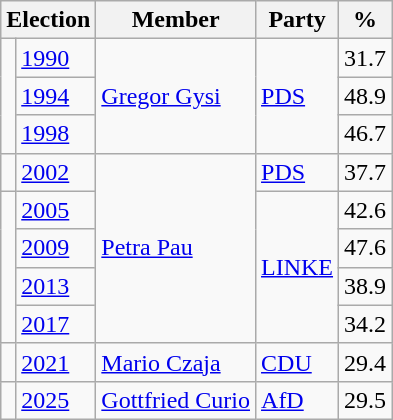<table class=wikitable>
<tr>
<th colspan=2>Election</th>
<th>Member</th>
<th>Party</th>
<th>%</th>
</tr>
<tr>
<td rowspan=3 bgcolor=></td>
<td><a href='#'>1990</a></td>
<td rowspan=3><a href='#'>Gregor Gysi</a></td>
<td rowspan=3><a href='#'>PDS</a></td>
<td align=right>31.7</td>
</tr>
<tr>
<td><a href='#'>1994</a></td>
<td align=right>48.9</td>
</tr>
<tr>
<td><a href='#'>1998</a></td>
<td align=right>46.7</td>
</tr>
<tr>
<td bgcolor=></td>
<td><a href='#'>2002</a></td>
<td rowspan=5><a href='#'>Petra Pau</a></td>
<td><a href='#'>PDS</a></td>
<td align=right>37.7</td>
</tr>
<tr>
<td rowspan=4 bgcolor=></td>
<td><a href='#'>2005</a></td>
<td rowspan=4><a href='#'>LINKE</a></td>
<td align=right>42.6</td>
</tr>
<tr>
<td><a href='#'>2009</a></td>
<td align=right>47.6</td>
</tr>
<tr>
<td><a href='#'>2013</a></td>
<td align=right>38.9</td>
</tr>
<tr>
<td><a href='#'>2017</a></td>
<td align=right>34.2</td>
</tr>
<tr>
<td bgcolor=></td>
<td><a href='#'>2021</a></td>
<td><a href='#'>Mario Czaja</a></td>
<td><a href='#'>CDU</a></td>
<td align=right>29.4</td>
</tr>
<tr>
<td bgcolor=></td>
<td><a href='#'>2025</a></td>
<td><a href='#'>Gottfried Curio</a></td>
<td><a href='#'>AfD</a></td>
<td align=right>29.5</td>
</tr>
</table>
